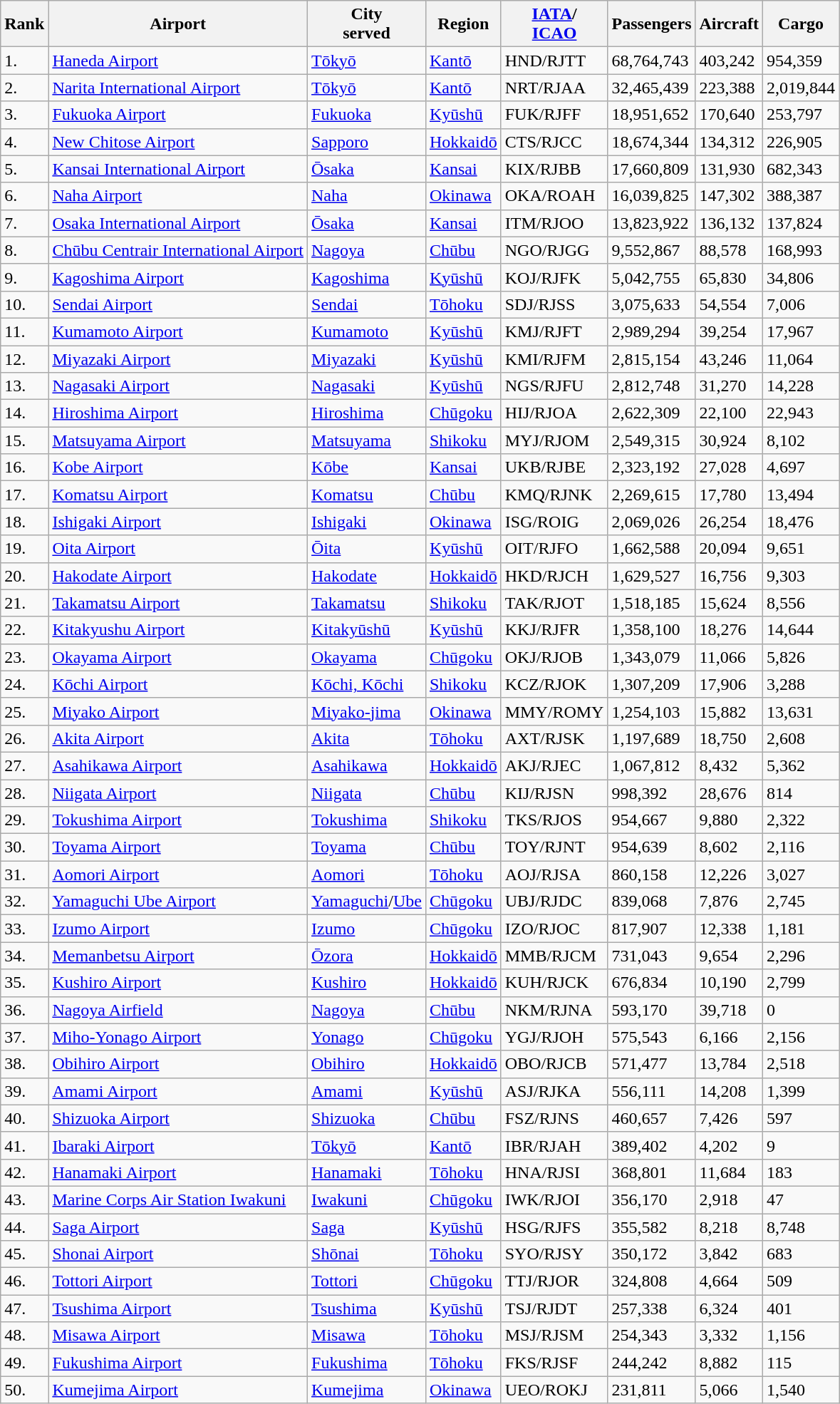<table class="wikitable sortable">
<tr>
<th>Rank</th>
<th>Airport</th>
<th>City<br>served</th>
<th>Region</th>
<th><a href='#'>IATA</a>/<br><a href='#'>ICAO</a></th>
<th>Passengers</th>
<th>Aircraft</th>
<th>Cargo</th>
</tr>
<tr>
<td>1.</td>
<td><a href='#'>Haneda Airport</a></td>
<td><a href='#'>Tōkyō</a></td>
<td><a href='#'>Kantō</a></td>
<td>HND/RJTT</td>
<td>68,764,743</td>
<td>403,242</td>
<td>954,359</td>
</tr>
<tr>
<td>2.</td>
<td><a href='#'>Narita International Airport</a></td>
<td><a href='#'>Tōkyō</a></td>
<td><a href='#'>Kantō</a></td>
<td>NRT/RJAA</td>
<td>32,465,439</td>
<td>223,388</td>
<td>2,019,844</td>
</tr>
<tr>
<td>3.</td>
<td><a href='#'>Fukuoka Airport</a></td>
<td><a href='#'>Fukuoka</a></td>
<td><a href='#'>Kyūshū</a></td>
<td>FUK/RJFF</td>
<td>18,951,652</td>
<td>170,640</td>
<td>253,797</td>
</tr>
<tr>
<td>4.</td>
<td><a href='#'>New Chitose Airport</a></td>
<td><a href='#'>Sapporo</a></td>
<td><a href='#'>Hokkaidō</a></td>
<td>CTS/RJCC</td>
<td>18,674,344</td>
<td>134,312</td>
<td>226,905</td>
</tr>
<tr>
<td>5.</td>
<td><a href='#'>Kansai International Airport</a></td>
<td><a href='#'>Ōsaka</a></td>
<td><a href='#'>Kansai</a></td>
<td>KIX/RJBB</td>
<td>17,660,809</td>
<td>131,930</td>
<td>682,343</td>
</tr>
<tr>
<td>6.</td>
<td><a href='#'>Naha Airport</a></td>
<td><a href='#'>Naha</a></td>
<td><a href='#'>Okinawa</a></td>
<td>OKA/ROAH</td>
<td>16,039,825</td>
<td>147,302</td>
<td>388,387</td>
</tr>
<tr>
<td>7.</td>
<td><a href='#'>Osaka International Airport</a></td>
<td><a href='#'>Ōsaka</a></td>
<td><a href='#'>Kansai</a></td>
<td>ITM/RJOO</td>
<td>13,823,922</td>
<td>136,132</td>
<td>137,824</td>
</tr>
<tr>
<td>8.</td>
<td><a href='#'>Chūbu Centrair International Airport</a></td>
<td><a href='#'>Nagoya</a></td>
<td><a href='#'>Chūbu</a></td>
<td>NGO/RJGG</td>
<td>9,552,867</td>
<td>88,578</td>
<td>168,993</td>
</tr>
<tr>
<td>9.</td>
<td><a href='#'>Kagoshima Airport</a></td>
<td><a href='#'>Kagoshima</a></td>
<td><a href='#'>Kyūshū</a></td>
<td>KOJ/RJFK</td>
<td>5,042,755</td>
<td>65,830</td>
<td>34,806</td>
</tr>
<tr>
<td>10.</td>
<td><a href='#'>Sendai Airport</a></td>
<td><a href='#'>Sendai</a></td>
<td><a href='#'>Tōhoku</a></td>
<td>SDJ/RJSS</td>
<td>3,075,633</td>
<td>54,554</td>
<td>7,006</td>
</tr>
<tr>
<td>11.</td>
<td><a href='#'>Kumamoto Airport</a></td>
<td><a href='#'>Kumamoto</a></td>
<td><a href='#'>Kyūshū</a></td>
<td>KMJ/RJFT</td>
<td>2,989,294</td>
<td>39,254</td>
<td>17,967</td>
</tr>
<tr>
<td>12.</td>
<td><a href='#'>Miyazaki Airport</a></td>
<td><a href='#'>Miyazaki</a></td>
<td><a href='#'>Kyūshū</a></td>
<td>KMI/RJFM</td>
<td>2,815,154</td>
<td>43,246</td>
<td>11,064</td>
</tr>
<tr>
<td>13.</td>
<td><a href='#'>Nagasaki Airport</a></td>
<td><a href='#'>Nagasaki</a></td>
<td><a href='#'>Kyūshū</a></td>
<td>NGS/RJFU</td>
<td>2,812,748</td>
<td>31,270</td>
<td>14,228</td>
</tr>
<tr>
<td>14.</td>
<td><a href='#'>Hiroshima Airport</a></td>
<td><a href='#'>Hiroshima</a></td>
<td><a href='#'>Chūgoku</a></td>
<td>HIJ/RJOA</td>
<td>2,622,309</td>
<td>22,100</td>
<td>22,943</td>
</tr>
<tr>
<td>15.</td>
<td><a href='#'>Matsuyama Airport</a></td>
<td><a href='#'>Matsuyama</a></td>
<td><a href='#'>Shikoku</a></td>
<td>MYJ/RJOM</td>
<td>2,549,315</td>
<td>30,924</td>
<td>8,102</td>
</tr>
<tr>
<td>16.</td>
<td><a href='#'>Kobe Airport</a></td>
<td><a href='#'>Kōbe</a></td>
<td><a href='#'>Kansai</a></td>
<td>UKB/RJBE</td>
<td>2,323,192</td>
<td>27,028</td>
<td>4,697</td>
</tr>
<tr>
<td>17.</td>
<td><a href='#'>Komatsu Airport</a></td>
<td><a href='#'>Komatsu</a></td>
<td><a href='#'>Chūbu</a></td>
<td>KMQ/RJNK</td>
<td>2,269,615</td>
<td>17,780</td>
<td>13,494</td>
</tr>
<tr>
<td>18.</td>
<td><a href='#'>Ishigaki Airport</a></td>
<td><a href='#'>Ishigaki</a></td>
<td><a href='#'>Okinawa</a></td>
<td>ISG/ROIG</td>
<td>2,069,026</td>
<td>26,254</td>
<td>18,476</td>
</tr>
<tr>
<td>19.</td>
<td><a href='#'>Oita Airport</a></td>
<td><a href='#'>Ōita</a></td>
<td><a href='#'>Kyūshū</a></td>
<td>OIT/RJFO</td>
<td>1,662,588</td>
<td>20,094</td>
<td>9,651</td>
</tr>
<tr>
<td>20.</td>
<td><a href='#'>Hakodate Airport</a></td>
<td><a href='#'>Hakodate</a></td>
<td><a href='#'>Hokkaidō</a></td>
<td>HKD/RJCH</td>
<td>1,629,527</td>
<td>16,756</td>
<td>9,303</td>
</tr>
<tr>
<td>21.</td>
<td><a href='#'>Takamatsu Airport</a></td>
<td><a href='#'>Takamatsu</a></td>
<td><a href='#'>Shikoku</a></td>
<td>TAK/RJOT</td>
<td>1,518,185</td>
<td>15,624</td>
<td>8,556</td>
</tr>
<tr>
<td>22.</td>
<td><a href='#'>Kitakyushu Airport</a></td>
<td><a href='#'>Kitakyūshū</a></td>
<td><a href='#'>Kyūshū</a></td>
<td>KKJ/RJFR</td>
<td>1,358,100</td>
<td>18,276</td>
<td>14,644</td>
</tr>
<tr>
<td>23.</td>
<td><a href='#'>Okayama Airport</a></td>
<td><a href='#'>Okayama</a></td>
<td><a href='#'>Chūgoku</a></td>
<td>OKJ/RJOB</td>
<td>1,343,079</td>
<td>11,066</td>
<td>5,826</td>
</tr>
<tr>
<td>24.</td>
<td><a href='#'>Kōchi Airport</a></td>
<td><a href='#'>Kōchi, Kōchi</a></td>
<td><a href='#'>Shikoku</a></td>
<td>KCZ/RJOK</td>
<td>1,307,209</td>
<td>17,906</td>
<td>3,288</td>
</tr>
<tr>
<td>25.</td>
<td><a href='#'>Miyako Airport</a></td>
<td><a href='#'>Miyako-jima</a></td>
<td><a href='#'>Okinawa</a></td>
<td>MMY/ROMY</td>
<td>1,254,103</td>
<td>15,882</td>
<td>13,631</td>
</tr>
<tr>
<td>26.</td>
<td><a href='#'>Akita Airport</a></td>
<td><a href='#'>Akita</a></td>
<td><a href='#'>Tōhoku</a></td>
<td>AXT/RJSK</td>
<td>1,197,689</td>
<td>18,750</td>
<td>2,608</td>
</tr>
<tr>
<td>27.</td>
<td><a href='#'>Asahikawa Airport</a></td>
<td><a href='#'>Asahikawa</a></td>
<td><a href='#'>Hokkaidō</a></td>
<td>AKJ/RJEC</td>
<td>1,067,812</td>
<td>8,432</td>
<td>5,362</td>
</tr>
<tr>
<td>28.</td>
<td><a href='#'>Niigata Airport</a></td>
<td><a href='#'>Niigata</a></td>
<td><a href='#'>Chūbu</a></td>
<td>KIJ/RJSN</td>
<td>998,392</td>
<td>28,676</td>
<td>814</td>
</tr>
<tr>
<td>29.</td>
<td><a href='#'>Tokushima Airport</a></td>
<td><a href='#'>Tokushima</a></td>
<td><a href='#'>Shikoku</a></td>
<td>TKS/RJOS</td>
<td>954,667</td>
<td>9,880</td>
<td>2,322</td>
</tr>
<tr>
<td>30.</td>
<td><a href='#'>Toyama Airport</a></td>
<td><a href='#'>Toyama</a></td>
<td><a href='#'>Chūbu</a></td>
<td>TOY/RJNT</td>
<td>954,639</td>
<td>8,602</td>
<td>2,116</td>
</tr>
<tr>
<td>31.</td>
<td><a href='#'>Aomori Airport</a></td>
<td><a href='#'>Aomori</a></td>
<td><a href='#'>Tōhoku</a></td>
<td>AOJ/RJSA</td>
<td>860,158</td>
<td>12,226</td>
<td>3,027</td>
</tr>
<tr>
<td>32.</td>
<td><a href='#'>Yamaguchi Ube Airport</a></td>
<td><a href='#'>Yamaguchi</a>/<a href='#'>Ube</a></td>
<td><a href='#'>Chūgoku</a></td>
<td>UBJ/RJDC</td>
<td>839,068</td>
<td>7,876</td>
<td>2,745</td>
</tr>
<tr>
<td>33.</td>
<td><a href='#'>Izumo Airport</a></td>
<td><a href='#'>Izumo</a></td>
<td><a href='#'>Chūgoku</a></td>
<td>IZO/RJOC</td>
<td>817,907</td>
<td>12,338</td>
<td>1,181</td>
</tr>
<tr>
<td>34.</td>
<td><a href='#'>Memanbetsu Airport</a></td>
<td><a href='#'>Ōzora</a></td>
<td><a href='#'>Hokkaidō</a></td>
<td>MMB/RJCM</td>
<td>731,043</td>
<td>9,654</td>
<td>2,296</td>
</tr>
<tr>
<td>35.</td>
<td><a href='#'>Kushiro Airport</a></td>
<td><a href='#'>Kushiro</a></td>
<td><a href='#'>Hokkaidō</a></td>
<td>KUH/RJCK</td>
<td>676,834</td>
<td>10,190</td>
<td>2,799</td>
</tr>
<tr>
<td>36.</td>
<td><a href='#'>Nagoya Airfield</a></td>
<td><a href='#'>Nagoya</a></td>
<td><a href='#'>Chūbu</a></td>
<td>NKM/RJNA</td>
<td>593,170</td>
<td>39,718</td>
<td>0</td>
</tr>
<tr>
<td>37.</td>
<td><a href='#'>Miho-Yonago Airport</a></td>
<td><a href='#'>Yonago</a></td>
<td><a href='#'>Chūgoku</a></td>
<td>YGJ/RJOH</td>
<td>575,543</td>
<td>6,166</td>
<td>2,156</td>
</tr>
<tr>
<td>38.</td>
<td><a href='#'>Obihiro Airport</a></td>
<td><a href='#'>Obihiro</a></td>
<td><a href='#'>Hokkaidō</a></td>
<td>OBO/RJCB</td>
<td>571,477</td>
<td>13,784</td>
<td>2,518</td>
</tr>
<tr>
<td>39.</td>
<td><a href='#'>Amami Airport</a></td>
<td><a href='#'>Amami</a></td>
<td><a href='#'>Kyūshū</a></td>
<td>ASJ/RJKA</td>
<td>556,111</td>
<td>14,208</td>
<td>1,399</td>
</tr>
<tr>
<td>40.</td>
<td><a href='#'>Shizuoka Airport</a></td>
<td><a href='#'>Shizuoka</a></td>
<td><a href='#'>Chūbu</a></td>
<td>FSZ/RJNS</td>
<td>460,657</td>
<td>7,426</td>
<td>597</td>
</tr>
<tr>
<td>41.</td>
<td><a href='#'>Ibaraki Airport</a></td>
<td><a href='#'>Tōkyō</a></td>
<td><a href='#'>Kantō</a></td>
<td>IBR/RJAH</td>
<td>389,402</td>
<td>4,202</td>
<td>9</td>
</tr>
<tr>
<td>42.</td>
<td><a href='#'>Hanamaki Airport</a></td>
<td><a href='#'>Hanamaki</a></td>
<td><a href='#'>Tōhoku</a></td>
<td>HNA/RJSI</td>
<td>368,801</td>
<td>11,684</td>
<td>183</td>
</tr>
<tr>
<td>43.</td>
<td><a href='#'>Marine Corps Air Station Iwakuni</a></td>
<td><a href='#'>Iwakuni</a></td>
<td><a href='#'>Chūgoku</a></td>
<td>IWK/RJOI</td>
<td>356,170</td>
<td>2,918</td>
<td>47</td>
</tr>
<tr>
<td>44.</td>
<td><a href='#'>Saga Airport</a></td>
<td><a href='#'>Saga</a></td>
<td><a href='#'>Kyūshū</a></td>
<td>HSG/RJFS</td>
<td>355,582</td>
<td>8,218</td>
<td>8,748</td>
</tr>
<tr>
<td>45.</td>
<td><a href='#'>Shonai Airport</a></td>
<td><a href='#'>Shōnai</a></td>
<td><a href='#'>Tōhoku</a></td>
<td>SYO/RJSY</td>
<td>350,172</td>
<td>3,842</td>
<td>683</td>
</tr>
<tr>
<td>46.</td>
<td><a href='#'>Tottori Airport</a></td>
<td><a href='#'>Tottori</a></td>
<td><a href='#'>Chūgoku</a></td>
<td>TTJ/RJOR</td>
<td>324,808</td>
<td>4,664</td>
<td>509</td>
</tr>
<tr>
<td>47.</td>
<td><a href='#'>Tsushima Airport</a></td>
<td><a href='#'>Tsushima</a></td>
<td><a href='#'>Kyūshū</a></td>
<td>TSJ/RJDT</td>
<td>257,338</td>
<td>6,324</td>
<td>401</td>
</tr>
<tr>
<td>48.</td>
<td><a href='#'>Misawa Airport</a></td>
<td><a href='#'>Misawa</a></td>
<td><a href='#'>Tōhoku</a></td>
<td>MSJ/RJSM</td>
<td>254,343</td>
<td>3,332</td>
<td>1,156</td>
</tr>
<tr>
<td>49.</td>
<td><a href='#'>Fukushima Airport</a></td>
<td><a href='#'>Fukushima</a></td>
<td><a href='#'>Tōhoku</a></td>
<td>FKS/RJSF</td>
<td>244,242</td>
<td>8,882</td>
<td>115</td>
</tr>
<tr>
<td>50.</td>
<td><a href='#'>Kumejima Airport</a></td>
<td><a href='#'>Kumejima</a></td>
<td><a href='#'>Okinawa</a></td>
<td>UEO/ROKJ</td>
<td>231,811</td>
<td>5,066</td>
<td>1,540</td>
</tr>
</table>
